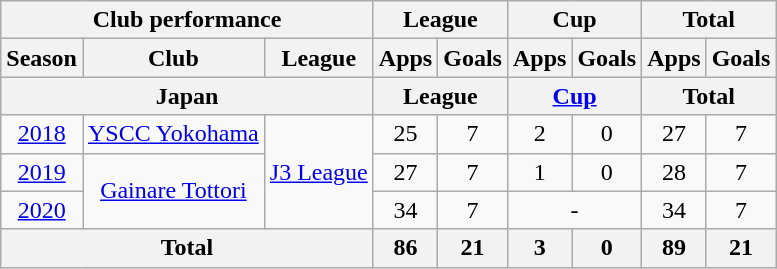<table class="wikitable" style="text-align:center;">
<tr>
<th colspan=3>Club performance</th>
<th colspan=2>League</th>
<th colspan=2>Cup</th>
<th colspan=2>Total</th>
</tr>
<tr>
<th>Season</th>
<th>Club</th>
<th>League</th>
<th>Apps</th>
<th>Goals</th>
<th>Apps</th>
<th>Goals</th>
<th>Apps</th>
<th>Goals</th>
</tr>
<tr>
<th colspan=3>Japan</th>
<th colspan=2>League</th>
<th colspan=2><a href='#'>Cup</a></th>
<th colspan=2>Total</th>
</tr>
<tr>
<td><a href='#'>2018</a></td>
<td rowspan="1"><a href='#'>YSCC Yokohama</a></td>
<td rowspan="3"><a href='#'>J3 League</a></td>
<td>25</td>
<td>7</td>
<td>2</td>
<td>0</td>
<td>27</td>
<td>7</td>
</tr>
<tr>
<td><a href='#'>2019</a></td>
<td rowspan="2"><a href='#'>Gainare Tottori</a></td>
<td>27</td>
<td>7</td>
<td>1</td>
<td>0</td>
<td>28</td>
<td>7</td>
</tr>
<tr>
<td><a href='#'>2020</a></td>
<td>34</td>
<td>7</td>
<td colspan="2">-</td>
<td>34</td>
<td>7</td>
</tr>
<tr>
<th colspan=3>Total</th>
<th>86</th>
<th>21</th>
<th>3</th>
<th>0</th>
<th>89</th>
<th>21</th>
</tr>
</table>
